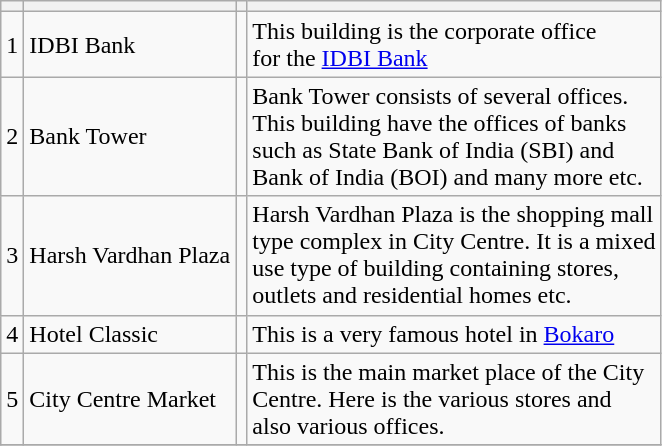<table class="wikitable">
<tr>
<th></th>
<th></th>
<th></th>
<th></th>
</tr>
<tr>
<td>1</td>
<td>IDBI Bank</td>
<td></td>
<td>This building is the corporate office<br>for the <a href='#'>IDBI Bank</a></td>
</tr>
<tr>
<td>2</td>
<td>Bank Tower</td>
<td></td>
<td>Bank Tower consists of several offices.<br>This building have the offices of banks<br>such as State Bank of India (SBI) and<br>Bank of India (BOI) and many more etc.</td>
</tr>
<tr>
<td>3</td>
<td>Harsh Vardhan Plaza</td>
<td></td>
<td>Harsh Vardhan Plaza is the shopping mall<br>type complex in City Centre. It is a mixed<br>use type of building containing stores,<br>outlets and residential homes etc.</td>
</tr>
<tr>
<td>4</td>
<td>Hotel Classic</td>
<td></td>
<td>This is a very famous hotel in <a href='#'>Bokaro</a></td>
</tr>
<tr>
<td>5</td>
<td>City Centre Market</td>
<td></td>
<td>This is the main market place of the City<br>Centre. Here is the various stores and<br>also various offices.</td>
</tr>
<tr>
</tr>
</table>
